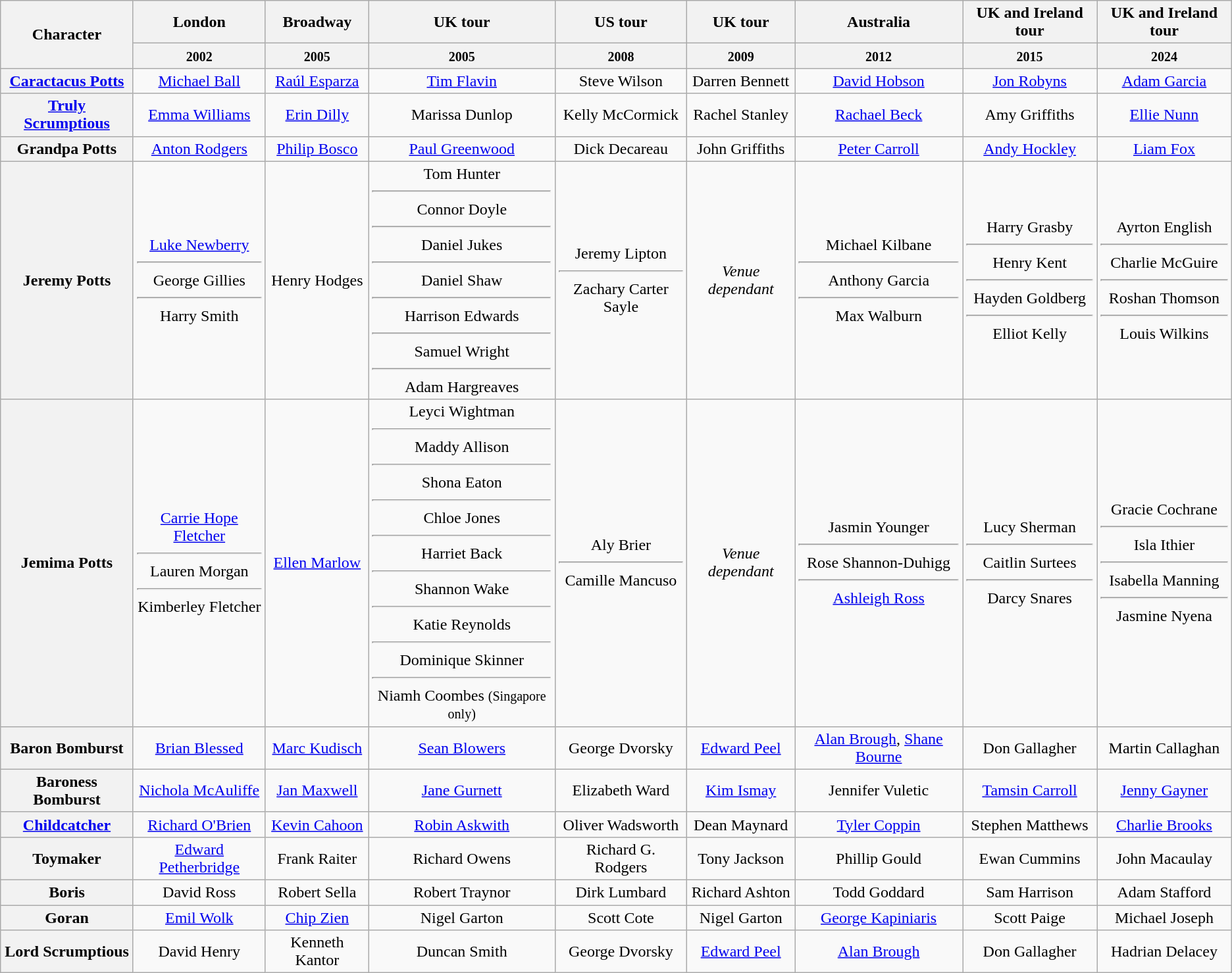<table class="wikitable">
<tr>
<th rowspan="2" scope="col">Character</th>
<th scope="col">London</th>
<th scope="col">Broadway</th>
<th scope="col">UK tour</th>
<th scope="col">US tour</th>
<th scope="col">UK tour</th>
<th scope="col">Australia</th>
<th scope="col">UK and Ireland tour</th>
<th>UK and Ireland tour</th>
</tr>
<tr>
<th><small>2002</small></th>
<th><small>2005</small></th>
<th><small>2005</small></th>
<th><small>2008</small></th>
<th><small>2009</small></th>
<th><small>2012</small></th>
<th><small>2015</small></th>
<th><small>2024</small></th>
</tr>
<tr>
<th sccope="row"><a href='#'>Caractacus Potts</a></th>
<td align=center><a href='#'>Michael Ball</a></td>
<td align=center><a href='#'>Raúl Esparza</a></td>
<td align=center><a href='#'>Tim Flavin</a></td>
<td align=center>Steve Wilson</td>
<td align=center>Darren Bennett</td>
<td align=center><a href='#'>David Hobson</a></td>
<td align=center><a href='#'>Jon Robyns</a></td>
<td align=center><a href='#'>Adam Garcia</a></td>
</tr>
<tr>
<th scope="row"><a href='#'>Truly Scrumptious</a></th>
<td align=center><a href='#'>Emma Williams</a></td>
<td align=center><a href='#'>Erin Dilly</a></td>
<td align=center>Marissa Dunlop</td>
<td align=center>Kelly McCormick</td>
<td align=center>Rachel Stanley</td>
<td align=center><a href='#'>Rachael Beck</a></td>
<td align=center>Amy Griffiths</td>
<td align=center><a href='#'>Ellie Nunn</a></td>
</tr>
<tr>
<th scope="row">Grandpa Potts</th>
<td align=center><a href='#'>Anton Rodgers</a></td>
<td align=center><a href='#'>Philip Bosco</a></td>
<td align=center><a href='#'>Paul Greenwood</a></td>
<td align=center>Dick Decareau</td>
<td align=center>John Griffiths</td>
<td align=center><a href='#'>Peter Carroll</a></td>
<td align=center><a href='#'>Andy Hockley</a></td>
<td align=center><a href='#'>Liam Fox</a></td>
</tr>
<tr>
<th scope="row">Jeremy Potts</th>
<td align=center><a href='#'>Luke Newberry</a><hr>George Gillies<hr>Harry Smith</td>
<td align=center>Henry Hodges</td>
<td align=center>Tom Hunter<hr>Connor Doyle<hr>Daniel Jukes<hr>Daniel Shaw<hr>Harrison Edwards<hr>Samuel Wright<hr>Adam Hargreaves</td>
<td align=center>Jeremy Lipton<hr>Zachary Carter Sayle</td>
<td align=center><em>Venue dependant</em></td>
<td align=center>Michael Kilbane<hr>Anthony Garcia<hr>Max Walburn</td>
<td align=center>Harry Grasby<hr>Henry Kent<hr>Hayden Goldberg<hr>Elliot Kelly</td>
<td align=center>Ayrton English<hr>Charlie McGuire<hr>Roshan Thomson<hr>Louis Wilkins</td>
</tr>
<tr>
<th scope="row">Jemima Potts</th>
<td align=center><a href='#'>Carrie Hope Fletcher</a><hr>Lauren Morgan<hr>Kimberley Fletcher</td>
<td align=center><a href='#'>Ellen Marlow</a></td>
<td align=center>Leyci Wightman<hr>Maddy Allison<hr>Shona Eaton<hr>Chloe Jones<hr>Harriet Back<hr>Shannon Wake<hr>Katie Reynolds<hr>Dominique Skinner<hr>Niamh Coombes <small>(Singapore only)</small></td>
<td align=center>Aly Brier<hr>Camille Mancuso</td>
<td align=center><em>Venue dependant</em></td>
<td align=center>Jasmin Younger<hr>Rose Shannon-Duhigg<hr><a href='#'>Ashleigh Ross</a></td>
<td align=center>Lucy Sherman<hr>Caitlin Surtees<hr>Darcy Snares</td>
<td align=center>Gracie Cochrane<hr>Isla Ithier<hr>Isabella Manning<hr>Jasmine Nyena</td>
</tr>
<tr>
<th scope="row">Baron Bomburst</th>
<td align=center><a href='#'>Brian Blessed</a></td>
<td align=center><a href='#'>Marc Kudisch</a></td>
<td align=center><a href='#'>Sean Blowers</a></td>
<td align=center>George Dvorsky</td>
<td align=center><a href='#'>Edward Peel</a></td>
<td align=center><a href='#'>Alan Brough</a>, <a href='#'>Shane Bourne</a></td>
<td align=center>Don Gallagher</td>
<td align=center>Martin Callaghan</td>
</tr>
<tr>
<th scope="row">Baroness Bomburst</th>
<td align=center><a href='#'>Nichola McAuliffe</a></td>
<td align=center><a href='#'>Jan Maxwell</a></td>
<td align=center><a href='#'>Jane Gurnett</a></td>
<td align=center>Elizabeth Ward</td>
<td align=center><a href='#'>Kim Ismay</a></td>
<td align=center>Jennifer Vuletic</td>
<td align=center><a href='#'>Tamsin Carroll</a></td>
<td align=center><a href='#'>Jenny Gayner</a></td>
</tr>
<tr>
<th scope="row"><a href='#'>Childcatcher</a></th>
<td align=center><a href='#'>Richard O'Brien</a></td>
<td align=center><a href='#'>Kevin Cahoon</a></td>
<td align=center><a href='#'>Robin Askwith</a></td>
<td align=center>Oliver Wadsworth</td>
<td align=center>Dean Maynard</td>
<td align=center><a href='#'>Tyler Coppin</a></td>
<td align=center>Stephen Matthews</td>
<td align=center><a href='#'>Charlie Brooks</a></td>
</tr>
<tr>
<th scope="row">Toymaker</th>
<td align=center><a href='#'>Edward Petherbridge</a></td>
<td align=center>Frank Raiter</td>
<td align=center>Richard Owens</td>
<td align=center>Richard G. Rodgers</td>
<td align=center>Tony Jackson</td>
<td align=center>Phillip Gould</td>
<td align=center>Ewan Cummins</td>
<td align=center>John Macaulay</td>
</tr>
<tr>
<th scope="row">Boris</th>
<td align=center>David Ross</td>
<td align=center>Robert Sella</td>
<td align=center>Robert Traynor</td>
<td align=center>Dirk Lumbard</td>
<td align=center>Richard Ashton</td>
<td align=center>Todd Goddard</td>
<td align=center>Sam Harrison</td>
<td align=center>Adam Stafford</td>
</tr>
<tr>
<th scope="row">Goran</th>
<td align=center><a href='#'>Emil Wolk</a></td>
<td align=center><a href='#'>Chip Zien</a></td>
<td align=center>Nigel Garton</td>
<td align=center>Scott Cote</td>
<td align=center>Nigel Garton</td>
<td align=center><a href='#'>George Kapiniaris</a></td>
<td align=center>Scott Paige</td>
<td align=center>Michael Joseph</td>
</tr>
<tr>
<th scope="row">Lord Scrumptious</th>
<td align=center>David Henry</td>
<td align=center>Kenneth Kantor</td>
<td align=center>Duncan Smith</td>
<td align=center>George Dvorsky</td>
<td align=center><a href='#'>Edward Peel</a></td>
<td align=center><a href='#'>Alan Brough</a></td>
<td align=center>Don Gallagher</td>
<td align=center>Hadrian Delacey</td>
</tr>
</table>
